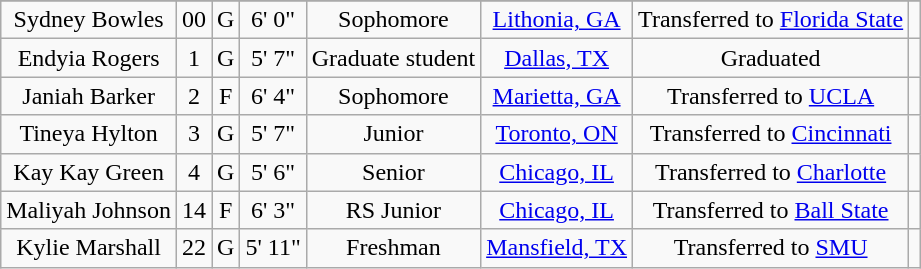<table class="wikitable sortable" style="text-align: center">
<tr align=center>
</tr>
<tr>
<td>Sydney Bowles</td>
<td>00</td>
<td>G</td>
<td>6' 0"</td>
<td>Sophomore</td>
<td><a href='#'>Lithonia, GA</a></td>
<td>Transferred to <a href='#'>Florida State</a></td>
<td></td>
</tr>
<tr>
<td>Endyia Rogers</td>
<td>1</td>
<td>G</td>
<td>5' 7"</td>
<td>Graduate student</td>
<td><a href='#'>Dallas, TX</a></td>
<td>Graduated</td>
</tr>
<tr>
<td>Janiah Barker</td>
<td>2</td>
<td>F</td>
<td>6' 4"</td>
<td>Sophomore</td>
<td><a href='#'>Marietta, GA</a></td>
<td>Transferred to <a href='#'>UCLA</a></td>
<td></td>
</tr>
<tr>
<td>Tineya Hylton</td>
<td>3</td>
<td>G</td>
<td>5' 7"</td>
<td>Junior</td>
<td><a href='#'>Toronto, ON</a></td>
<td>Transferred to <a href='#'>Cincinnati</a></td>
<td></td>
</tr>
<tr>
<td>Kay Kay Green</td>
<td>4</td>
<td>G</td>
<td>5' 6"</td>
<td>Senior</td>
<td><a href='#'>Chicago, IL</a></td>
<td>Transferred to <a href='#'>Charlotte</a></td>
<td></td>
</tr>
<tr>
<td>Maliyah Johnson</td>
<td>14</td>
<td>F</td>
<td>6' 3"</td>
<td>RS Junior</td>
<td><a href='#'>Chicago, IL</a></td>
<td>Transferred to <a href='#'>Ball State</a></td>
<td></td>
</tr>
<tr>
<td>Kylie Marshall</td>
<td>22</td>
<td>G</td>
<td>5' 11"</td>
<td>Freshman</td>
<td><a href='#'>Mansfield, TX</a></td>
<td>Transferred to <a href='#'>SMU</a></td>
<td></td>
</tr>
</table>
